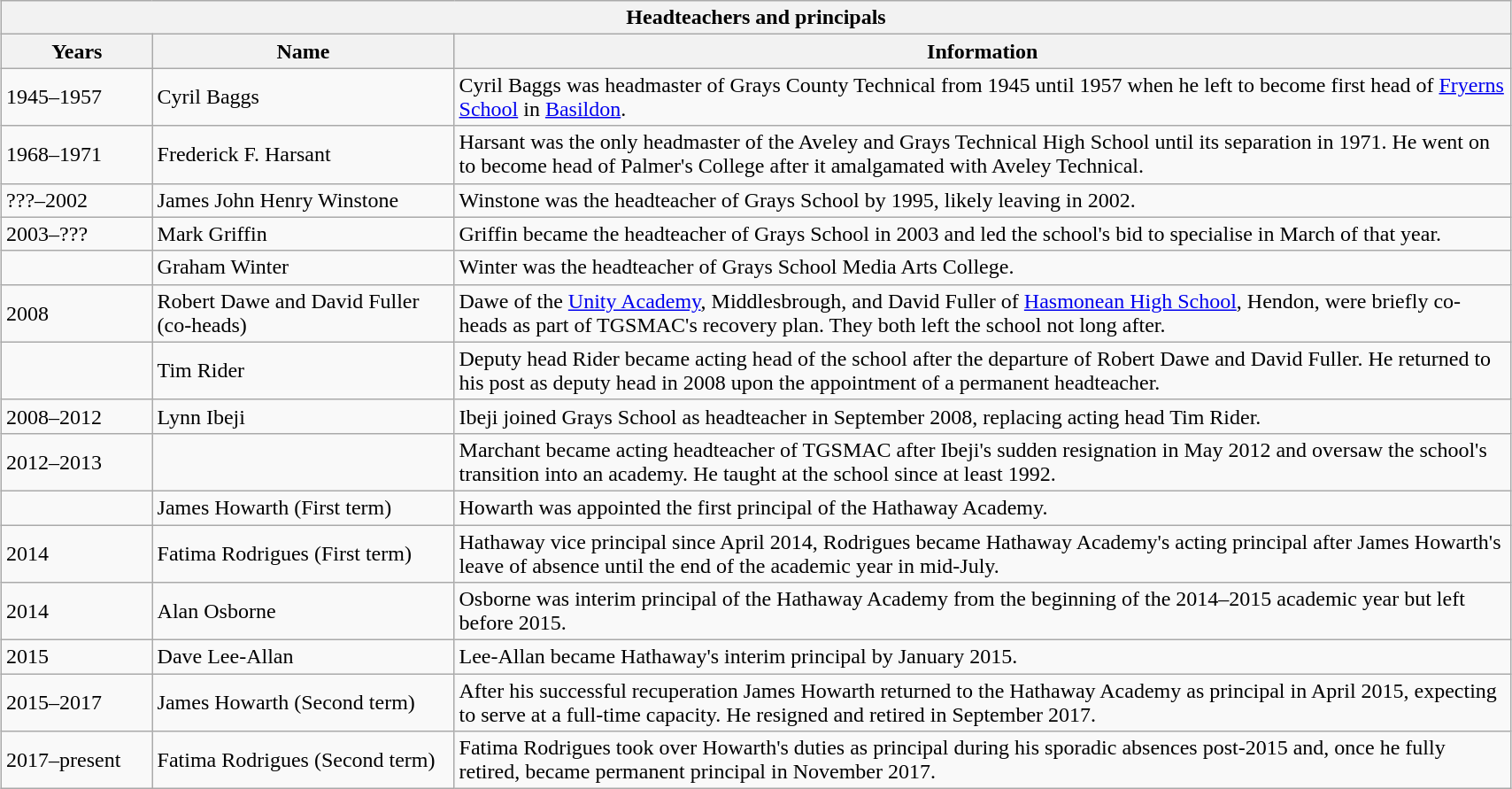<table class="wikitable mw-collapsible mw-collapsed" style="width:90%; margin:auto">
<tr>
<th colspan="3">Headteachers and principals</th>
</tr>
<tr>
<th width="10%">Years</th>
<th width="20%">Name</th>
<th>Information</th>
</tr>
<tr>
<td>1945–1957</td>
<td>Cyril Baggs</td>
<td>Cyril Baggs was headmaster of Grays County Technical from 1945 until 1957 when he left to become first head of <a href='#'>Fryerns School</a> in <a href='#'>Basildon</a>.</td>
</tr>
<tr>
<td>1968–1971</td>
<td>Frederick F. Harsant</td>
<td>Harsant was the only headmaster of the Aveley and Grays Technical High School until its separation in 1971. He went on to become head of Palmer's College after it amalgamated with Aveley Technical.</td>
</tr>
<tr>
<td>???–2002</td>
<td>James John Henry Winstone</td>
<td>Winstone was the headteacher of Grays School by 1995, likely leaving in 2002.</td>
</tr>
<tr>
<td>2003–???</td>
<td>Mark Griffin</td>
<td>Griffin became the headteacher of Grays School in 2003 and led the school's bid to specialise in March of that year.</td>
</tr>
<tr>
<td ???–2008></td>
<td>Graham Winter</td>
<td>Winter was the headteacher of Grays School Media Arts College.</td>
</tr>
<tr>
<td>2008</td>
<td>Robert Dawe and David Fuller (co-heads)</td>
<td>Dawe of the <a href='#'>Unity Academy</a>, Middlesbrough, and David Fuller of <a href='#'>Hasmonean High School</a>,  Hendon, were briefly co-heads as part of TGSMAC's recovery plan. They both left the school not long after.</td>
</tr>
<tr>
<td 2008></td>
<td>Tim Rider</td>
<td>Deputy head Rider became acting head of the school after the departure of Robert Dawe and David Fuller. He returned to his post as deputy head in 2008 upon the appointment of a permanent headteacher.</td>
</tr>
<tr>
<td>2008–2012</td>
<td>Lynn Ibeji</td>
<td>Ibeji joined Grays School as headteacher in September 2008, replacing acting head Tim Rider.</td>
</tr>
<tr>
<td>2012–2013</td>
<td John Marchant></td>
<td>Marchant became acting headteacher of TGSMAC after Ibeji's sudden resignation in May 2012 and oversaw the school's transition into an academy. He taught at the school since at least 1992.</td>
</tr>
<tr>
<td 2013–2014></td>
<td>James Howarth (First term)</td>
<td>Howarth was appointed the first principal of the Hathaway Academy.</td>
</tr>
<tr>
<td>2014</td>
<td>Fatima Rodrigues (First term)</td>
<td>Hathaway vice principal since April 2014, Rodrigues became Hathaway Academy's acting principal after James Howarth's leave of absence until the end of the academic year in mid-July.</td>
</tr>
<tr>
<td>2014</td>
<td>Alan Osborne</td>
<td>Osborne was interim principal of the Hathaway Academy from the beginning of the 2014–2015 academic year but left before 2015.</td>
</tr>
<tr>
<td>2015</td>
<td>Dave Lee-Allan</td>
<td>Lee-Allan became Hathaway's interim principal by January 2015.</td>
</tr>
<tr>
<td>2015–2017</td>
<td>James Howarth (Second term)</td>
<td>After his successful recuperation James Howarth returned to the Hathaway Academy as principal in April 2015, expecting to serve at a full-time capacity. He resigned and retired in September 2017.</td>
</tr>
<tr>
<td>2017–present</td>
<td>Fatima Rodrigues (Second term)</td>
<td>Fatima Rodrigues took over Howarth's duties as principal during his sporadic absences post-2015 and, once he fully retired, became permanent principal in November 2017.</td>
</tr>
</table>
